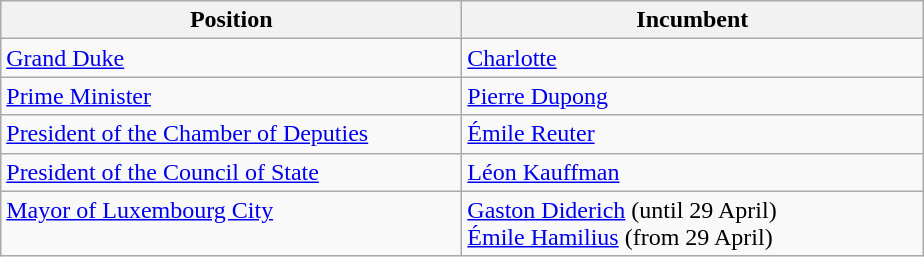<table class="wikitable">
<tr>
<th width="300">Position</th>
<th width="300">Incumbent</th>
</tr>
<tr>
<td><a href='#'>Grand Duke</a></td>
<td><a href='#'>Charlotte</a></td>
</tr>
<tr>
<td><a href='#'>Prime Minister</a></td>
<td><a href='#'>Pierre Dupong</a></td>
</tr>
<tr>
<td><a href='#'>President of the Chamber of Deputies</a></td>
<td><a href='#'>Émile Reuter</a></td>
</tr>
<tr>
<td><a href='#'>President of the Council of State</a></td>
<td><a href='#'>Léon Kauffman</a></td>
</tr>
<tr>
<td><a href='#'>Mayor of Luxembourg City</a> <br> <br></td>
<td><a href='#'>Gaston Diderich</a> (until 29 April) <br> <a href='#'>Émile Hamilius</a> (from 29 April)</td>
</tr>
</table>
